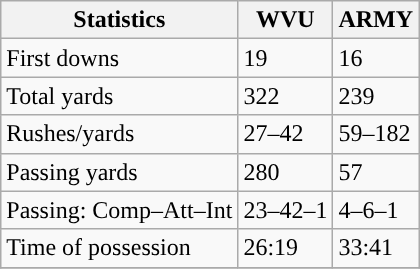<table class="wikitable" style="float: left;">
<tr>
<th>Statistics</th>
<th>WVU</th>
<th>ARMY</th>
</tr>
<tr>
<td>First downs</td>
<td>19</td>
<td>16</td>
</tr>
<tr>
<td>Total yards</td>
<td>322</td>
<td>239</td>
</tr>
<tr>
<td>Rushes/yards</td>
<td>27–42</td>
<td>59–182</td>
</tr>
<tr>
<td>Passing yards</td>
<td>280</td>
<td>57</td>
</tr>
<tr>
<td>Passing: Comp–Att–Int</td>
<td>23–42–1</td>
<td>4–6–1</td>
</tr>
<tr>
<td>Time of possession</td>
<td>26:19</td>
<td>33:41</td>
</tr>
<tr>
</tr>
</table>
